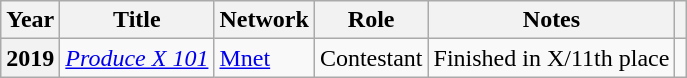<table class="wikitable plainrowheaders">
<tr>
<th scope="col">Year</th>
<th scope="col">Title</th>
<th scope="col">Network</th>
<th scope="col">Role</th>
<th scope="col">Notes</th>
<th scope="col" class="unsortable"></th>
</tr>
<tr>
<th scope="row">2019</th>
<td><em><a href='#'>Produce X 101</a></em></td>
<td><a href='#'>Mnet</a></td>
<td>Contestant</td>
<td>Finished in X/11th place</td>
<td></td>
</tr>
</table>
